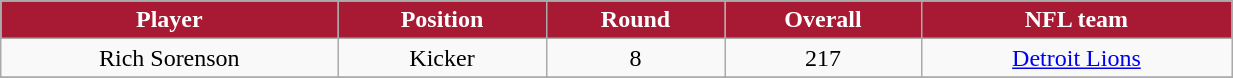<table class="wikitable" width="65%">
<tr align="center"  style="background:#A81933;color:#FFFFFF;">
<td><strong>Player</strong></td>
<td><strong>Position</strong></td>
<td><strong>Round</strong></td>
<td><strong>Overall</strong></td>
<td><strong>NFL team</strong></td>
</tr>
<tr align="center" bgcolor="">
<td>Rich Sorenson</td>
<td>Kicker</td>
<td>8</td>
<td>217</td>
<td><a href='#'>Detroit Lions</a></td>
</tr>
<tr align="center" bgcolor="">
</tr>
</table>
